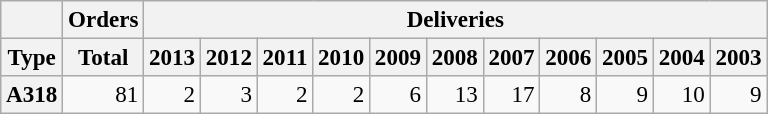<table class="wikitable" border="1" style="text-align:right; font-size:96%">
<tr>
<th></th>
<th>Orders</th>
<th colspan="11">Deliveries</th>
</tr>
<tr>
<th>Type</th>
<th>Total</th>
<th>2013</th>
<th>2012</th>
<th>2011</th>
<th>2010</th>
<th>2009</th>
<th>2008</th>
<th>2007</th>
<th>2006</th>
<th>2005</th>
<th>2004</th>
<th>2003</th>
</tr>
<tr>
<th>A318</th>
<td>81</td>
<td>2</td>
<td>3</td>
<td>2</td>
<td>2</td>
<td>6</td>
<td>13</td>
<td>17</td>
<td>8</td>
<td>9</td>
<td>10</td>
<td>9</td>
</tr>
</table>
